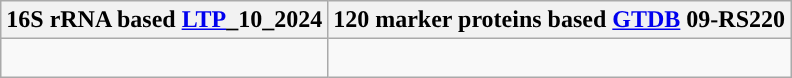<table class="wikitable">
<tr>
<th colspan=1>16S rRNA based <a href='#'>LTP</a>_10_2024</th>
<th colspan=1>120 marker proteins based <a href='#'>GTDB</a> 09-RS220</th>
</tr>
<tr>
<td style="vertical-align:top"><br></td>
<td><br></td>
</tr>
</table>
